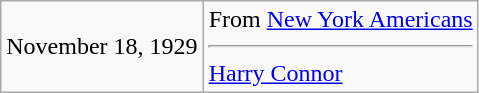<table class="wikitable">
<tr>
<td>November 18, 1929</td>
<td valign="top">From <a href='#'>New York Americans</a><hr><a href='#'>Harry Connor</a></td>
</tr>
</table>
